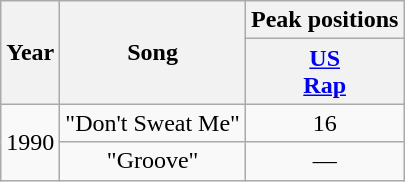<table class="wikitable" style="text-align:center">
<tr>
<th rowspan="2">Year</th>
<th rowspan="2">Song</th>
<th>Peak positions</th>
</tr>
<tr>
<th scope="col"><a href='#'>US<br>Rap</a><br></th>
</tr>
<tr>
<td rowspan="2">1990</td>
<td>"Don't Sweat Me"</td>
<td>16</td>
</tr>
<tr>
<td>"Groove"</td>
<td>—</td>
</tr>
</table>
